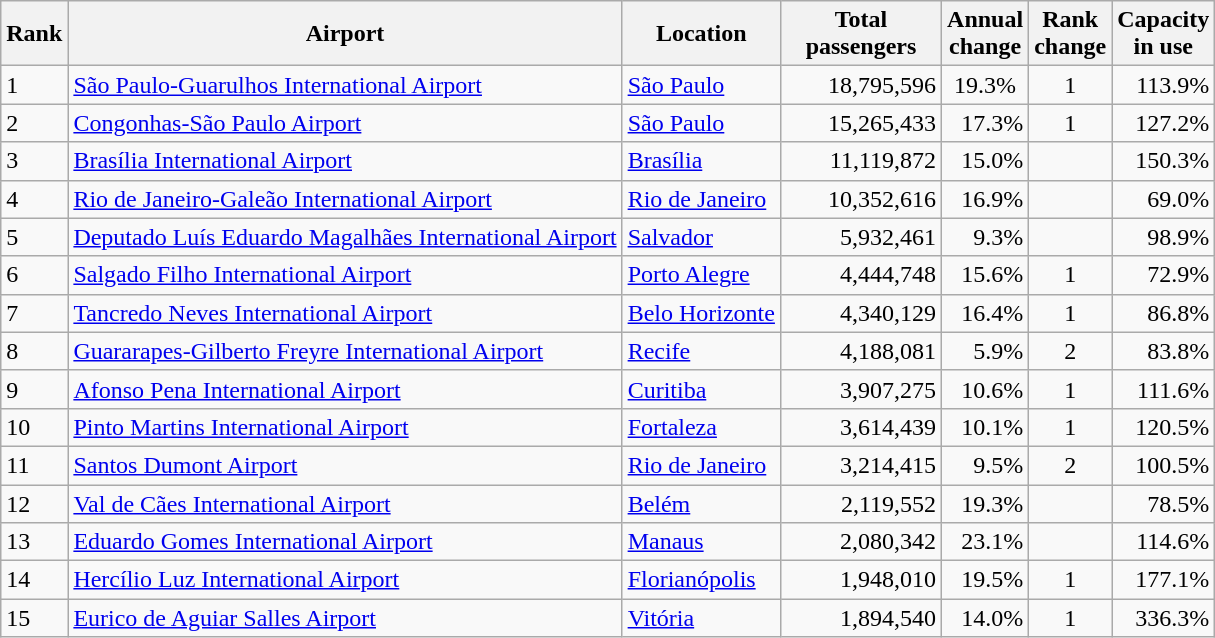<table class="wikitable">
<tr>
<th>Rank</th>
<th>Airport</th>
<th>Location</th>
<th style="width:100px">Total<br>passengers</th>
<th>Annual<br>change</th>
<th>Rank<br>change</th>
<th>Capacity<br>in use</th>
</tr>
<tr>
<td>1</td>
<td><a href='#'>São Paulo-Guarulhos International Airport</a></td>
<td><a href='#'>São Paulo</a></td>
<td align="right">18,795,596</td>
<td style="text-align:center;">19.3%</td>
<td style="text-align:center;">1</td>
<td align="right">113.9%</td>
</tr>
<tr>
<td>2</td>
<td><a href='#'>Congonhas-São Paulo Airport</a></td>
<td><a href='#'>São Paulo</a></td>
<td align="right">15,265,433</td>
<td align="right">17.3%</td>
<td style="text-align:center;">1</td>
<td align="right">127.2%</td>
</tr>
<tr>
<td>3</td>
<td><a href='#'>Brasília International Airport</a></td>
<td><a href='#'>Brasília</a></td>
<td align="right">11,119,872</td>
<td align="right">15.0%</td>
<td style="text-align:center;"></td>
<td align="right">150.3%</td>
</tr>
<tr>
<td>4</td>
<td><a href='#'>Rio de Janeiro-Galeão International Airport</a></td>
<td><a href='#'>Rio de Janeiro</a></td>
<td align="right">10,352,616</td>
<td align="right">16.9%</td>
<td style="text-align:center;"></td>
<td align="right">69.0%</td>
</tr>
<tr>
<td>5</td>
<td><a href='#'>Deputado Luís Eduardo Magalhães International Airport</a></td>
<td><a href='#'>Salvador</a></td>
<td align="right">5,932,461</td>
<td align="right">9.3%</td>
<td style="text-align:center;"></td>
<td align="right">98.9%</td>
</tr>
<tr>
<td>6</td>
<td><a href='#'>Salgado Filho International Airport</a></td>
<td><a href='#'>Porto Alegre</a></td>
<td align="right">4,444,748</td>
<td align="right">15.6%</td>
<td style="text-align:center;">1</td>
<td align="right">72.9%</td>
</tr>
<tr>
<td>7</td>
<td><a href='#'>Tancredo Neves International Airport</a></td>
<td><a href='#'>Belo Horizonte</a></td>
<td align="right">4,340,129</td>
<td align="right">16.4%</td>
<td style="text-align:center;">1</td>
<td align="right">86.8%</td>
</tr>
<tr>
<td>8</td>
<td><a href='#'>Guararapes-Gilberto Freyre International Airport</a></td>
<td><a href='#'>Recife</a></td>
<td align="right">4,188,081</td>
<td align="right">5.9%</td>
<td style="text-align:center;">2</td>
<td align="right">83.8%</td>
</tr>
<tr>
<td>9</td>
<td><a href='#'>Afonso Pena International Airport</a></td>
<td><a href='#'>Curitiba</a></td>
<td align="right">3,907,275</td>
<td align="right">10.6%</td>
<td style="text-align:center;">1</td>
<td align="right">111.6%</td>
</tr>
<tr>
<td>10</td>
<td><a href='#'>Pinto Martins International Airport</a></td>
<td><a href='#'>Fortaleza</a></td>
<td align="right">3,614,439</td>
<td align="right">10.1%</td>
<td style="text-align:center;">1</td>
<td align="right">120.5%</td>
</tr>
<tr>
<td>11</td>
<td><a href='#'>Santos Dumont Airport</a></td>
<td><a href='#'>Rio de Janeiro</a></td>
<td align="right">3,214,415</td>
<td align="right">9.5%</td>
<td style="text-align:center;">2</td>
<td align="right">100.5%</td>
</tr>
<tr>
<td>12</td>
<td><a href='#'>Val de Cães International Airport</a></td>
<td><a href='#'>Belém</a></td>
<td align="right">2,119,552</td>
<td align="right">19.3%</td>
<td style="text-align:center;"></td>
<td align="right">78.5%</td>
</tr>
<tr>
<td>13</td>
<td><a href='#'>Eduardo Gomes International Airport</a></td>
<td><a href='#'>Manaus</a></td>
<td align="right">2,080,342</td>
<td align="right">23.1%</td>
<td style="text-align:center;"></td>
<td align="right">114.6%</td>
</tr>
<tr>
<td>14</td>
<td><a href='#'>Hercílio Luz International Airport</a></td>
<td><a href='#'>Florianópolis</a></td>
<td align="right">1,948,010</td>
<td align="right">19.5%</td>
<td style="text-align:center;">1</td>
<td align="right">177.1%</td>
</tr>
<tr>
<td>15</td>
<td><a href='#'>Eurico de Aguiar Salles Airport</a></td>
<td><a href='#'>Vitória</a></td>
<td align="right">1,894,540</td>
<td align="right">14.0%</td>
<td style="text-align:center;">1</td>
<td align="right">336.3%</td>
</tr>
</table>
